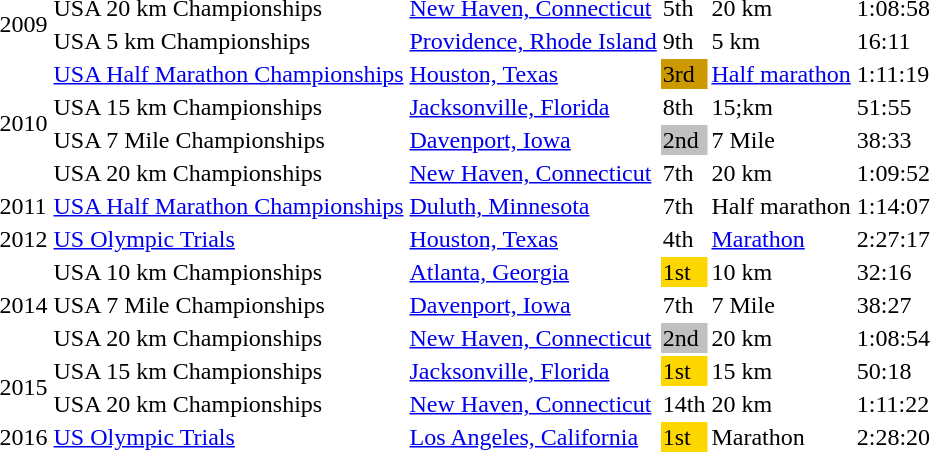<table>
<tr>
<td rowspan=2>2009</td>
<td>USA 20 km Championships</td>
<td><a href='#'>New Haven, Connecticut</a></td>
<td>5th</td>
<td>20 km</td>
<td>1:08:58</td>
</tr>
<tr>
<td>USA 5 km Championships</td>
<td><a href='#'>Providence, Rhode Island</a></td>
<td>9th</td>
<td>5 km</td>
<td>16:11</td>
</tr>
<tr>
<td rowspan=4>2010</td>
<td><a href='#'>USA Half Marathon Championships</a></td>
<td><a href='#'>Houston, Texas</a></td>
<td style="background:#c90;">3rd</td>
<td><a href='#'>Half marathon</a></td>
<td>1:11:19</td>
</tr>
<tr>
<td>USA 15 km Championships</td>
<td><a href='#'>Jacksonville, Florida</a></td>
<td>8th</td>
<td>15;km</td>
<td>51:55</td>
</tr>
<tr>
<td>USA 7 Mile Championships</td>
<td><a href='#'>Davenport, Iowa</a></td>
<td style="background:silver;">2nd</td>
<td>7 Mile</td>
<td>38:33</td>
</tr>
<tr>
<td>USA 20 km Championships</td>
<td><a href='#'>New Haven, Connecticut</a></td>
<td>7th</td>
<td>20 km</td>
<td>1:09:52</td>
</tr>
<tr>
<td>2011</td>
<td><a href='#'>USA Half Marathon Championships</a></td>
<td><a href='#'>Duluth, Minnesota</a></td>
<td>7th</td>
<td>Half marathon</td>
<td>1:14:07</td>
</tr>
<tr>
<td>2012</td>
<td><a href='#'>US Olympic Trials</a></td>
<td><a href='#'>Houston, Texas</a></td>
<td>4th</td>
<td><a href='#'>Marathon</a></td>
<td>2:27:17</td>
</tr>
<tr>
<td rowspan=3>2014</td>
<td>USA 10 km Championships</td>
<td><a href='#'>Atlanta, Georgia</a></td>
<td style="background:gold;">1st</td>
<td>10 km</td>
<td>32:16</td>
</tr>
<tr>
<td>USA 7 Mile  Championships</td>
<td><a href='#'>Davenport, Iowa</a></td>
<td>7th</td>
<td>7 Mile</td>
<td>38:27</td>
</tr>
<tr>
<td>USA 20 km Championships</td>
<td><a href='#'>New Haven, Connecticut</a></td>
<td style="background:silver;">2nd</td>
<td>20 km</td>
<td>1:08:54</td>
</tr>
<tr>
<td rowspan=2>2015</td>
<td>USA 15 km Championships</td>
<td><a href='#'>Jacksonville, Florida</a></td>
<td style="background:gold;">1st</td>
<td>15 km</td>
<td>50:18</td>
</tr>
<tr>
<td>USA 20 km Championships</td>
<td><a href='#'>New Haven, Connecticut</a></td>
<td>14th</td>
<td>20 km</td>
<td>1:11:22</td>
</tr>
<tr>
<td>2016</td>
<td><a href='#'>US Olympic Trials</a></td>
<td><a href='#'>Los Angeles, California</a></td>
<td style="background:gold;">1st</td>
<td>Marathon</td>
<td>2:28:20</td>
</tr>
</table>
